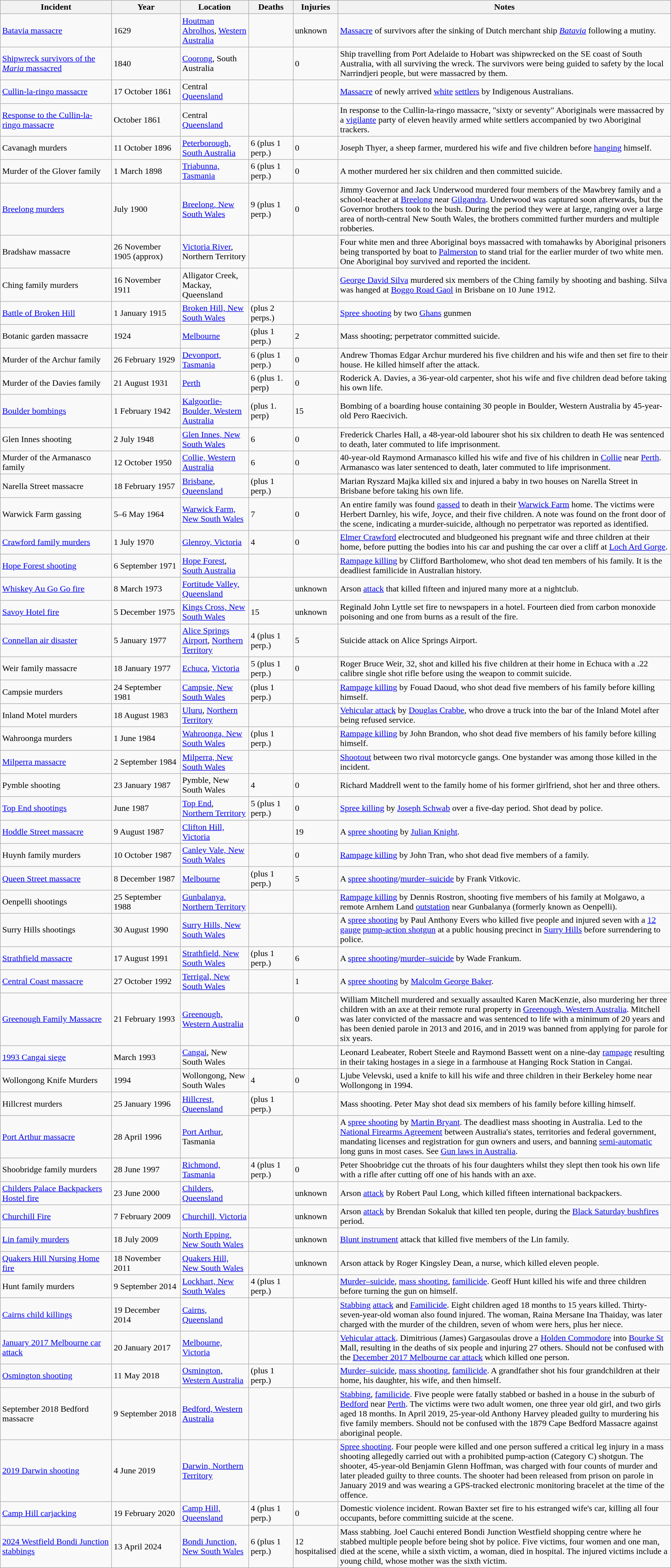<table class="sortable wikitable">
<tr NESA>
<th style="width:200px;">Incident</th>
<th style="width:120px;">Year</th>
<th style="width:120px;">Location</th>
<th style="width:75px;">Deaths</th>
<th style="width:75px;">Injuries</th>
<th class="unsortable">Notes</th>
</tr>
<tr>
<td><a href='#'>Batavia massacre</a></td>
<td data-sort-value="1629">1629</td>
<td><a href='#'>Houtman Abrolhos</a>, <a href='#'>Western Australia</a></td>
<td></td>
<td>unknown</td>
<td><a href='#'>Massacre</a> of survivors after the sinking of Dutch merchant ship <em><a href='#'>Batavia</a></em> following a mutiny.</td>
</tr>
<tr>
<td><a href='#'>Shipwreck survivors of the <em>Maria</em> massacred</a></td>
<td data-sort-value="1840-01-01">1840</td>
<td><a href='#'>Coorong</a>, South Australia</td>
<td></td>
<td>0</td>
<td>Ship travelling from Port Adelaide to Hobart was shipwrecked on the SE coast of South Australia, with all surviving the wreck. The survivors were being guided to safety by the local Narrindjeri people, but were massacred by them.</td>
</tr>
<tr>
<td><a href='#'>Cullin-la-ringo massacre</a></td>
<td data-sort-value="1861-10-17">17 October 1861</td>
<td>Central <a href='#'>Queensland</a></td>
<td></td>
<td></td>
<td><a href='#'>Massacre</a> of newly arrived <a href='#'>white</a> <a href='#'>settlers</a> by Indigenous Australians.</td>
</tr>
<tr>
<td><a href='#'>Response to the Cullin-la-ringo massacre</a></td>
<td data-sort-value="1861-10-17">October 1861</td>
<td>Central <a href='#'>Queensland</a></td>
<td></td>
<td></td>
<td>In response to the Cullin-la-ringo massacre, "sixty or seventy" Aboriginals were massacred by a <a href='#'>vigilante</a> party of eleven heavily armed white settlers accompanied by two Aboriginal trackers.</td>
</tr>
<tr>
<td>Cavanagh murders</td>
<td data-sort-value="1896-10-11">11 October 1896</td>
<td><a href='#'>Peterborough, South Australia</a></td>
<td>6 (plus 1 perp.)</td>
<td>0</td>
<td>Joseph Thyer, a sheep farmer, murdered his wife and five children before <a href='#'>hanging</a> himself.</td>
</tr>
<tr>
<td>Murder of the Glover family</td>
<td data-sort-value="1898">1 March 1898</td>
<td><a href='#'>Triabunna, Tasmania</a></td>
<td>6 (plus 1 perp.)</td>
<td>0</td>
<td>A mother murdered her six children and then committed suicide.</td>
</tr>
<tr>
<td><a href='#'>Breelong murders</a></td>
<td data-sort-value="1900">July 1900</td>
<td><a href='#'>Breelong, New South Wales</a></td>
<td>9 (plus 1 perp.)</td>
<td>0</td>
<td>Jimmy Governor and Jack Underwood murdered four members of the Mawbrey family and a school-teacher at <a href='#'>Breelong</a> near <a href='#'>Gilgandra</a>. Underwood was captured soon afterwards, but the Governor brothers took to the bush. During the period they were at large, ranging over a large area of north-central New South Wales, the brothers committed further murders and multiple robberies.</td>
</tr>
<tr>
<td>Bradshaw massacre</td>
<td data-sort-value="1905">26 November 1905 (approx)</td>
<td><a href='#'>Victoria River</a>, Northern Territory</td>
<td></td>
<td></td>
<td>Four white men and three Aboriginal boys massacred with tomahawks by Aboriginal prisoners being transported by boat to <a href='#'>Palmerston</a> to stand trial for the earlier murder of two white men. One Aboriginal boy survived and reported the incident.</td>
</tr>
<tr>
<td>Ching family murders</td>
<td data-sort-value="1911-11-16">16 November 1911</td>
<td>Alligator Creek, Mackay, Queensland</td>
<td></td>
<td></td>
<td><a href='#'>George David Silva</a> murdered six members of the Ching family by shooting and bashing. Silva was hanged at <a href='#'>Boggo Road Gaol</a> in Brisbane on 10 June 1912.</td>
</tr>
<tr>
<td><a href='#'>Battle of Broken Hill</a></td>
<td data-sort-value="1915-01-01">1 January 1915</td>
<td><a href='#'>Broken Hill, New South Wales</a></td>
<td> (plus 2 perps.)</td>
<td></td>
<td><a href='#'>Spree shooting</a> by two <a href='#'> Ghans</a> gunmen</td>
</tr>
<tr>
<td>Botanic garden massacre</td>
<td data-sort-value="1924">1924</td>
<td><a href='#'>Melbourne</a></td>
<td> (plus 1 perp.)</td>
<td>2</td>
<td>Mass shooting; perpetrator committed suicide.</td>
</tr>
<tr>
<td>Murder of the Archur family</td>
<td data-sort-value="1929">26 February 1929</td>
<td><a href='#'>Devonport, Tasmania</a></td>
<td>6 (plus 1 perp.)</td>
<td>0</td>
<td>Andrew Thomas Edgar Archur murdered his five children and his wife and then set fire to their house. He killed himself after the attack.</td>
</tr>
<tr>
<td>Murder of the Davies family</td>
<td data-sort-value="1931">21 August 1931</td>
<td><a href='#'>Perth</a></td>
<td>6 (plus 1. perp)</td>
<td>0</td>
<td>Roderick A. Davies, a 36-year-old carpenter, shot his wife and five children dead before taking his own life.</td>
</tr>
<tr>
<td><a href='#'>Boulder bombings</a></td>
<td data-sort-value="1942-02-01">1 February 1942</td>
<td><a href='#'>Kalgoorlie-Boulder, Western Australia</a></td>
<td> (plus 1. perp)</td>
<td>15</td>
<td>Bombing of a boarding house containing 30 people in Boulder, Western Australia by 45-year-old Pero Raecivich.</td>
</tr>
<tr>
<td>Glen Innes shooting</td>
<td data-sort-value="1948">2 July 1948</td>
<td><a href='#'>Glen Innes, New South Wales</a></td>
<td>6</td>
<td>0</td>
<td>Frederick Charles Hall, a 48-year-old labourer shot his six children to death He was sentenced to death, later commuted to life imprisonment.</td>
</tr>
<tr>
<td>Murder of the Armanasco family</td>
<td data-sort-value="1950">12 October 1950</td>
<td><a href='#'>Collie, Western Australia</a></td>
<td>6</td>
<td>0</td>
<td>40-year-old Raymond Armanasco killed his wife and five of his children in <a href='#'>Collie</a> near <a href='#'>Perth</a>. Armanasco was later sentenced to death, later commuted to life imprisonment.</td>
</tr>
<tr>
<td>Narella Street massacre</td>
<td data-sort-value="1957-02-18">18 February 1957</td>
<td><a href='#'>Brisbane</a>, <a href='#'>Queensland</a></td>
<td> (plus 1 perp.)</td>
<td></td>
<td>Marian Ryszard Majka killed six and injured a baby in two houses on Narella Street in Brisbane before taking his own life.</td>
</tr>
<tr>
<td>Warwick Farm gassing</td>
<td data-sort-value="1964">5–6 May 1964</td>
<td><a href='#'>Warwick Farm, New South Wales</a></td>
<td>7</td>
<td>0</td>
<td>An entire family was found <a href='#'>gassed</a> to death in their <a href='#'>Warwick Farm</a> home. The victims were Herbert Darnley, his wife, Joyce, and their five children. A note was found on the front door of the scene, indicating a murder-suicide, although no perpetrator was reported as identified.</td>
</tr>
<tr>
<td><a href='#'>Crawford family murders</a></td>
<td data-sort-value="1970">1 July 1970</td>
<td><a href='#'>Glenroy, Victoria</a></td>
<td>4</td>
<td>0</td>
<td><a href='#'>Elmer Crawford</a> electrocuted and bludgeoned his pregnant wife and three children at their home, before putting the bodies into his car and pushing the car over a cliff at <a href='#'>Loch Ard Gorge</a>.</td>
</tr>
<tr>
<td><a href='#'>Hope Forest shooting</a></td>
<td data-sort-value="1971-09-06">6 September 1971</td>
<td><a href='#'>Hope Forest</a>, <a href='#'>South Australia</a></td>
<td></td>
<td></td>
<td><a href='#'>Rampage killing</a> by Clifford Bartholomew, who shot dead ten members of his family. It is the deadliest familicide in Australian history.</td>
</tr>
<tr>
<td><a href='#'>Whiskey Au Go Go fire</a></td>
<td data-sort-value="1973-03-08">8 March 1973</td>
<td><a href='#'>Fortitude Valley, Queensland</a></td>
<td></td>
<td>unknown</td>
<td>Arson <a href='#'>attack</a> that killed fifteen and injured many more at a nightclub.</td>
</tr>
<tr>
<td><a href='#'>Savoy Hotel fire</a></td>
<td data-sort-value="1975">5 December 1975</td>
<td><a href='#'>Kings Cross, New South Wales</a></td>
<td>15</td>
<td>unknown</td>
<td>Reginald John Lyttle set fire to newspapers in a hotel. Fourteen died from carbon monoxide poisoning and one from burns as a result of the fire.</td>
</tr>
<tr>
<td><a href='#'>Connellan air disaster</a></td>
<td data-sort-value="1977">5 January 1977</td>
<td><a href='#'>Alice Springs Airport</a>, <a href='#'>Northern Territory</a></td>
<td>4 (plus 1 perp.)</td>
<td>5</td>
<td>Suicide attack on Alice Springs Airport.</td>
</tr>
<tr>
<td>Weir family massacre</td>
<td data-sort-value="1977">18 January 1977</td>
<td><a href='#'>Echuca</a>, <a href='#'>Victoria</a></td>
<td>5 (plus 1 perp.)</td>
<td>0</td>
<td>Roger Bruce Weir, 32, shot and killed his five children at their home in Echuca with a .22 calibre single shot rifle before using the weapon to commit suicide.</td>
</tr>
<tr>
<td>Campsie murders</td>
<td data-sort-value="1981-09-24">24 September 1981</td>
<td><a href='#'>Campsie, New South Wales</a></td>
<td> (plus 1 perp.)</td>
<td></td>
<td><a href='#'>Rampage killing</a> by Fouad Daoud, who shot dead five members of his family before killing himself.</td>
</tr>
<tr>
<td>Inland Motel murders</td>
<td data-sort-value="1983-08-18">18 August 1983</td>
<td><a href='#'>Uluru</a>, <a href='#'>Northern Territory</a></td>
<td></td>
<td></td>
<td><a href='#'>Vehicular attack</a> by <a href='#'>Douglas Crabbe</a>, who drove a truck into the bar of the Inland Motel after being refused service.</td>
</tr>
<tr>
<td>Wahroonga murders</td>
<td data-sort-value="1984-06-01">1 June 1984</td>
<td><a href='#'>Wahroonga, New South Wales</a></td>
<td> (plus 1 perp.)</td>
<td></td>
<td><a href='#'>Rampage killing</a> by John Brandon, who shot dead five members of his family before killing himself.</td>
</tr>
<tr>
<td><a href='#'>Milperra massacre</a></td>
<td data-sort-value="1984-09-02">2 September 1984</td>
<td><a href='#'>Milperra, New South Wales</a></td>
<td></td>
<td></td>
<td><a href='#'>Shootout</a> between two rival motorcycle gangs. One bystander was among those killed in the incident.</td>
</tr>
<tr>
<td>Pymble shooting</td>
<td data-sort-value="1987-01-23">23 January 1987</td>
<td>Pymble, New South Wales</td>
<td>4</td>
<td>0</td>
<td>Richard Maddrell went to the family home of his former girlfriend, shot her and three others.</td>
</tr>
<tr>
<td><a href='#'>Top End shootings</a></td>
<td data-sort-value="1987-06-01">June 1987</td>
<td><a href='#'>Top End</a>, <a href='#'>Northern Territory</a></td>
<td>5 (plus 1 perp.)</td>
<td>0</td>
<td><a href='#'>Spree killing</a> by <a href='#'>Joseph Schwab</a> over a five-day period. Shot dead by police.</td>
</tr>
<tr>
<td><a href='#'>Hoddle Street massacre</a></td>
<td data-sort-value="1987-08-09">9 August 1987</td>
<td><a href='#'>Clifton Hill, Victoria</a></td>
<td></td>
<td>19</td>
<td>A <a href='#'>spree shooting</a> by <a href='#'>Julian Knight</a>.</td>
</tr>
<tr>
<td>Huynh family murders</td>
<td data-sort-value="1987-10-10">10 October 1987</td>
<td><a href='#'>Canley Vale, New South Wales</a></td>
<td></td>
<td>0</td>
<td><a href='#'>Rampage killing</a> by John Tran, who shot dead five members of a family.</td>
</tr>
<tr>
<td><a href='#'>Queen Street massacre</a></td>
<td data-sort-value="1987-12-08">8 December 1987</td>
<td><a href='#'>Melbourne</a></td>
<td> (plus 1 perp.)</td>
<td>5</td>
<td>A <a href='#'>spree shooting</a>/<a href='#'>murder–suicide</a> by Frank Vitkovic.</td>
</tr>
<tr>
<td>Oenpelli shootings</td>
<td data-sort-value="1988-09-25">25 September 1988</td>
<td><a href='#'>Gunbalanya, Northern Territory</a></td>
<td></td>
<td></td>
<td><a href='#'>Rampage killing</a> by Dennis Rostron, shooting five members of his family at Molgawo, a remote Arnhem Land <a href='#'>outstation</a> near Gunbalanya (formerly known as Oenpelli).</td>
</tr>
<tr>
<td>Surry Hills shootings</td>
<td data-sort-value="1990-08-30">30 August 1990</td>
<td><a href='#'>Surry Hills, New South Wales</a></td>
<td></td>
<td></td>
<td>A <a href='#'>spree shooting</a> by Paul Anthony Evers who killed five people and injured seven with a <a href='#'>12 gauge</a> <a href='#'>pump-action shotgun</a> at a public housing precinct in <a href='#'>Surry Hills</a> before surrendering to police.</td>
</tr>
<tr>
<td><a href='#'>Strathfield massacre</a></td>
<td data-sort-value="1991-08-17">17 August 1991</td>
<td><a href='#'>Strathfield, New South Wales</a></td>
<td> (plus 1 perp.)</td>
<td>6</td>
<td>A <a href='#'>spree shooting</a>/<a href='#'>murder–suicide</a> by Wade Frankum.</td>
</tr>
<tr>
<td><a href='#'>Central Coast massacre</a></td>
<td data-sort-value="1992-10-27">27 October 1992</td>
<td><a href='#'>Terrigal, New South Wales</a></td>
<td></td>
<td>1</td>
<td>A <a href='#'>spree shooting</a> by <a href='#'>Malcolm George Baker</a>.</td>
</tr>
<tr>
<td><a href='#'>Greenough Family Massacre</a></td>
<td data-sort-value="1993-02-21">21 February 1993</td>
<td><a href='#'>Greenough, Western Australia</a></td>
<td></td>
<td>0</td>
<td>William Mitchell murdered and sexually assaulted Karen MacKenzie, also murdering her three children with an axe at their remote rural property in <a href='#'>Greenough, Western Australia</a>. Mitchell was later convicted of the massacre and was sentenced to life with a minimum of 20 years and has been denied parole in 2013 and 2016, and in 2019 was banned from applying for parole for six years.</td>
</tr>
<tr>
<td><a href='#'>1993 Cangai siege</a></td>
<td data-sort-value="1993-03-01">March 1993</td>
<td><a href='#'>Cangai</a>, New South Wales</td>
<td></td>
<td></td>
<td>Leonard Leabeater, Robert Steele and Raymond Bassett went on a nine-day <a href='#'>rampage</a> resulting in their taking hostages in a siege in a farmhouse at Hanging Rock Station in Cangai.</td>
</tr>
<tr>
<td>Wollongong Knife Murders</td>
<td data-sort-value="1994">1994</td>
<td>Wollongong, New South Wales</td>
<td>4</td>
<td>0</td>
<td>Ljube Velevski, used a knife to kill his wife and three children in their Berkeley home near Wollongong in 1994.</td>
</tr>
<tr>
<td>Hillcrest murders</td>
<td data-sort-value="1996-01-25">25 January 1996</td>
<td><a href='#'>Hillcrest, Queensland</a></td>
<td> (plus 1 perp.)</td>
<td></td>
<td>Mass shooting. Peter May shot dead six members of his family before killing himself.</td>
</tr>
<tr>
<td><a href='#'>Port Arthur massacre</a></td>
<td data-sort-value="1996-04-28">28 April 1996</td>
<td><a href='#'>Port Arthur</a>, Tasmania</td>
<td></td>
<td></td>
<td>A <a href='#'>spree shooting</a> by <a href='#'>Martin Bryant</a>. The deadliest mass shooting in Australia. Led to the <a href='#'>National Firearms Agreement</a> between Australia's states, territories and federal government, mandating licenses and registration for gun owners and users, and banning <a href='#'>semi-automatic</a> long guns in most cases. See <a href='#'>Gun laws in Australia</a>.</td>
</tr>
<tr>
<td>Shoobridge family murders</td>
<td data-sort-value="1997-06-28">28 June 1997</td>
<td><a href='#'>Richmond, Tasmania</a></td>
<td>4 (plus 1 perp.)</td>
<td>0</td>
<td>Peter Shoobridge cut the throats of his four daughters whilst they slept then took his own life with a rifle after cutting off one of his hands with an axe.</td>
</tr>
<tr>
<td><a href='#'>Childers Palace Backpackers Hostel fire</a></td>
<td data-sort-value="2000-06-23">23 June 2000</td>
<td><a href='#'>Childers, Queensland</a></td>
<td></td>
<td>unknown</td>
<td>Arson <a href='#'>attack</a> by Robert Paul Long, which killed fifteen international backpackers.</td>
</tr>
<tr>
<td><a href='#'>Churchill Fire</a></td>
<td data-sort-value="2009-02-07">7 February 2009</td>
<td><a href='#'>Churchill, Victoria</a></td>
<td></td>
<td>unknown</td>
<td>Arson <a href='#'>attack</a> by Brendan Sokaluk that killed ten people, during the <a href='#'>Black Saturday bushfires</a> period.</td>
</tr>
<tr>
<td><a href='#'>Lin family murders</a></td>
<td data-sort-value="2009-07-18">18 July 2009</td>
<td><a href='#'>North Epping, New South Wales</a></td>
<td></td>
<td>unknown</td>
<td><a href='#'>Blunt instrument</a> attack that killed five members of the Lin family.</td>
</tr>
<tr>
<td><a href='#'>Quakers Hill Nursing Home fire</a></td>
<td data-sort-value="2011-11-18">18 November 2011</td>
<td><a href='#'>Quakers Hill, New South Wales</a></td>
<td></td>
<td>unknown</td>
<td>Arson attack by Roger Kingsley Dean, a nurse, which killed eleven people.</td>
</tr>
<tr>
<td>Hunt family murders</td>
<td data-sort-value="2014-09-09">9 September 2014</td>
<td><a href='#'>Lockhart, New South Wales</a></td>
<td>4 (plus 1 perp.)</td>
<td></td>
<td><a href='#'>Murder–suicide</a>, <a href='#'>mass shooting</a>, <a href='#'>familicide</a>. Geoff Hunt killed his wife and three children before turning the gun on himself.</td>
</tr>
<tr>
<td><a href='#'>Cairns child killings</a></td>
<td data-sort-value="2014-12-19">19 December 2014</td>
<td><a href='#'>Cairns, Queensland</a></td>
<td></td>
<td></td>
<td><a href='#'>Stabbing</a> <a href='#'>attack</a> and <a href='#'>Familicide</a>. Eight children aged 18 months to 15 years killed. Thirty-seven-year-old woman also found injured. The woman, Raina Mersane Ina Thaiday, was later charged with the murder of the children, seven of whom were hers, plus her niece.</td>
</tr>
<tr>
<td><a href='#'>January 2017 Melbourne car attack</a></td>
<td data-sort-value="2017-01-20">20 January 2017</td>
<td><a href='#'>Melbourne, Victoria</a></td>
<td></td>
<td></td>
<td><a href='#'>Vehicular attack</a>. Dimitrious (James) Gargasoulas drove a <a href='#'>Holden Commodore</a> into <a href='#'>Bourke St</a> Mall, resulting in the deaths of six people and injuring 27 others. Should not be confused with the <a href='#'>December 2017 Melbourne car attack</a> which killed one person.</td>
</tr>
<tr>
<td><a href='#'>Osmington shooting</a></td>
<td data-sort-value="2018-05-11">11 May 2018</td>
<td><a href='#'>Osmington, Western Australia</a></td>
<td> (plus 1 perp.)</td>
<td></td>
<td><a href='#'>Murder–suicide</a>, <a href='#'>mass shooting</a>, <a href='#'>familicide</a>. A grandfather shot his four grandchildren at their home, his daughter, his wife, and then himself.</td>
</tr>
<tr>
<td>September 2018 Bedford massacre</td>
<td data-sort-value="2018-09-09">9 September 2018</td>
<td><a href='#'>Bedford, Western Australia</a></td>
<td></td>
<td></td>
<td><a href='#'>Stabbing</a>, <a href='#'>familicide</a>. Five people were fatally stabbed or bashed in a house in the suburb of <a href='#'>Bedford</a> near <a href='#'>Perth</a>. The victims were two adult women, one three year old girl, and two girls aged 18 months. In April 2019, 25-year-old Anthony Harvey pleaded guilty to murdering his five family members. Should not be confused with the 1879 Cape Bedford Massacre against aboriginal people.</td>
</tr>
<tr>
<td><a href='#'>2019 Darwin shooting</a></td>
<td data-sort-value="2019-06-04">4 June 2019</td>
<td><a href='#'>Darwin, Northern Territory</a></td>
<td></td>
<td></td>
<td><a href='#'>Spree shooting</a>. Four people were killed and one person suffered a critical leg injury in a mass shooting allegedly carried out with a prohibited pump-action (Category C) shotgun. The shooter, 45-year-old Benjamin Glenn Hoffman, was charged with four counts of murder and later pleaded guilty to three counts. The shooter had been released from prison on parole in January 2019 and was wearing a GPS-tracked electronic monitoring bracelet at the time of the offence.</td>
</tr>
<tr>
<td><a href='#'>Camp Hill carjacking</a></td>
<td data-sort-value="2020-02-19">19 February 2020</td>
<td><a href='#'>Camp Hill, Queensland</a></td>
<td>4 (plus 1 perp.)</td>
<td>0</td>
<td>Domestic violence incident. Rowan Baxter set fire to his estranged wife's car, killing all four occupants, before committing suicide at the scene.</td>
</tr>
<tr>
<td><a href='#'>2024 Westfield Bondi Junction stabbings</a></td>
<td data-sort-value="2024-04-13">13 April 2024</td>
<td><a href='#'>Bondi Junction, New South Wales</a></td>
<td>6 (plus 1 perp.)</td>
<td>12 hospitalised</td>
<td>Mass stabbing. Joel Cauchi entered Bondi Junction Westfield shopping centre where he stabbed multiple people before being shot by police. Five victims, four women and one man, died at the scene, while a sixth victim, a woman, died in hospital. The injured victims include a young child, whose mother was the sixth victim.</td>
</tr>
</table>
